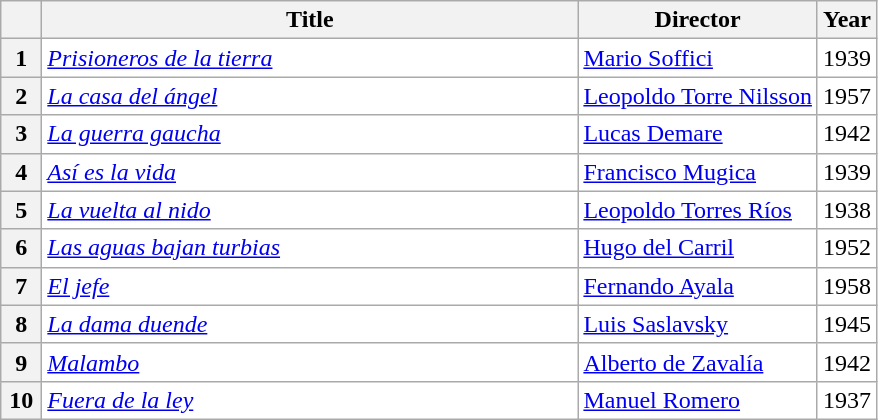<table class="sortable wikitable" style="background:#ffffff" align="top">
<tr>
<th width="20 px"></th>
<th width="350 px">Title</th>
<th>Director</th>
<th>Year</th>
</tr>
<tr>
<th>1</th>
<td><em><a href='#'>Prisioneros de la tierra</a></em></td>
<td><a href='#'>Mario Soffici</a></td>
<td>1939</td>
</tr>
<tr>
<th>2</th>
<td><em><a href='#'>La casa del ángel</a></em></td>
<td><a href='#'>Leopoldo Torre Nilsson</a></td>
<td>1957</td>
</tr>
<tr>
<th>3</th>
<td><em><a href='#'>La guerra gaucha</a></em></td>
<td><a href='#'>Lucas Demare</a></td>
<td>1942</td>
</tr>
<tr>
<th>4</th>
<td><em><a href='#'>Así es la vida</a></em></td>
<td><a href='#'>Francisco Mugica</a></td>
<td>1939</td>
</tr>
<tr>
<th>5</th>
<td><em><a href='#'>La vuelta al nido</a></em></td>
<td><a href='#'>Leopoldo Torres Ríos</a></td>
<td>1938</td>
</tr>
<tr>
<th>6</th>
<td><em><a href='#'>Las aguas bajan turbias</a></em></td>
<td><a href='#'>Hugo del Carril</a></td>
<td>1952</td>
</tr>
<tr>
<th>7</th>
<td><em><a href='#'>El jefe</a></em></td>
<td><a href='#'>Fernando Ayala</a></td>
<td>1958</td>
</tr>
<tr>
<th>8</th>
<td><em><a href='#'>La dama duende</a></em></td>
<td><a href='#'>Luis Saslavsky</a></td>
<td>1945</td>
</tr>
<tr>
<th>9</th>
<td><em><a href='#'>Malambo</a></em></td>
<td><a href='#'>Alberto de Zavalía</a></td>
<td>1942</td>
</tr>
<tr>
<th>10</th>
<td><em><a href='#'>Fuera de la ley</a></em></td>
<td><a href='#'>Manuel Romero</a></td>
<td>1937</td>
</tr>
</table>
